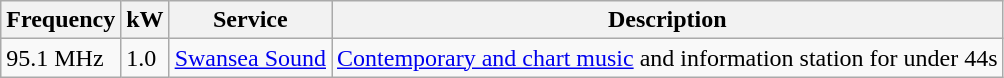<table class="wikitable sortable">
<tr>
<th>Frequency</th>
<th>kW</th>
<th>Service</th>
<th>Description</th>
</tr>
<tr>
<td>95.1 MHz</td>
<td>1.0</td>
<td><a href='#'>Swansea Sound</a></td>
<td><a href='#'>Contemporary and chart music</a> and information station for under 44s</td>
</tr>
</table>
